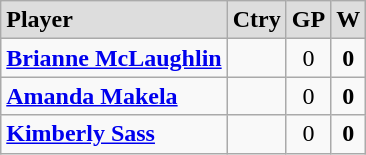<table class="wikitable">
<tr align="center" style="font-weight:bold; background-color:#dddddd;" |>
<td align="left">Player</td>
<td>Ctry</td>
<td>GP</td>
<td>W</td>
</tr>
<tr align="center">
<td align="left"><strong><a href='#'>Brianne McLaughlin</a></strong></td>
<td></td>
<td>0</td>
<td><strong>0</strong></td>
</tr>
<tr align="center">
<td align="left"><strong><a href='#'>Amanda Makela</a></strong></td>
<td></td>
<td>0</td>
<td><strong>0</strong></td>
</tr>
<tr align="center">
<td align="left"><strong><a href='#'>Kimberly Sass</a></strong></td>
<td></td>
<td>0</td>
<td><strong>0</strong></td>
</tr>
</table>
